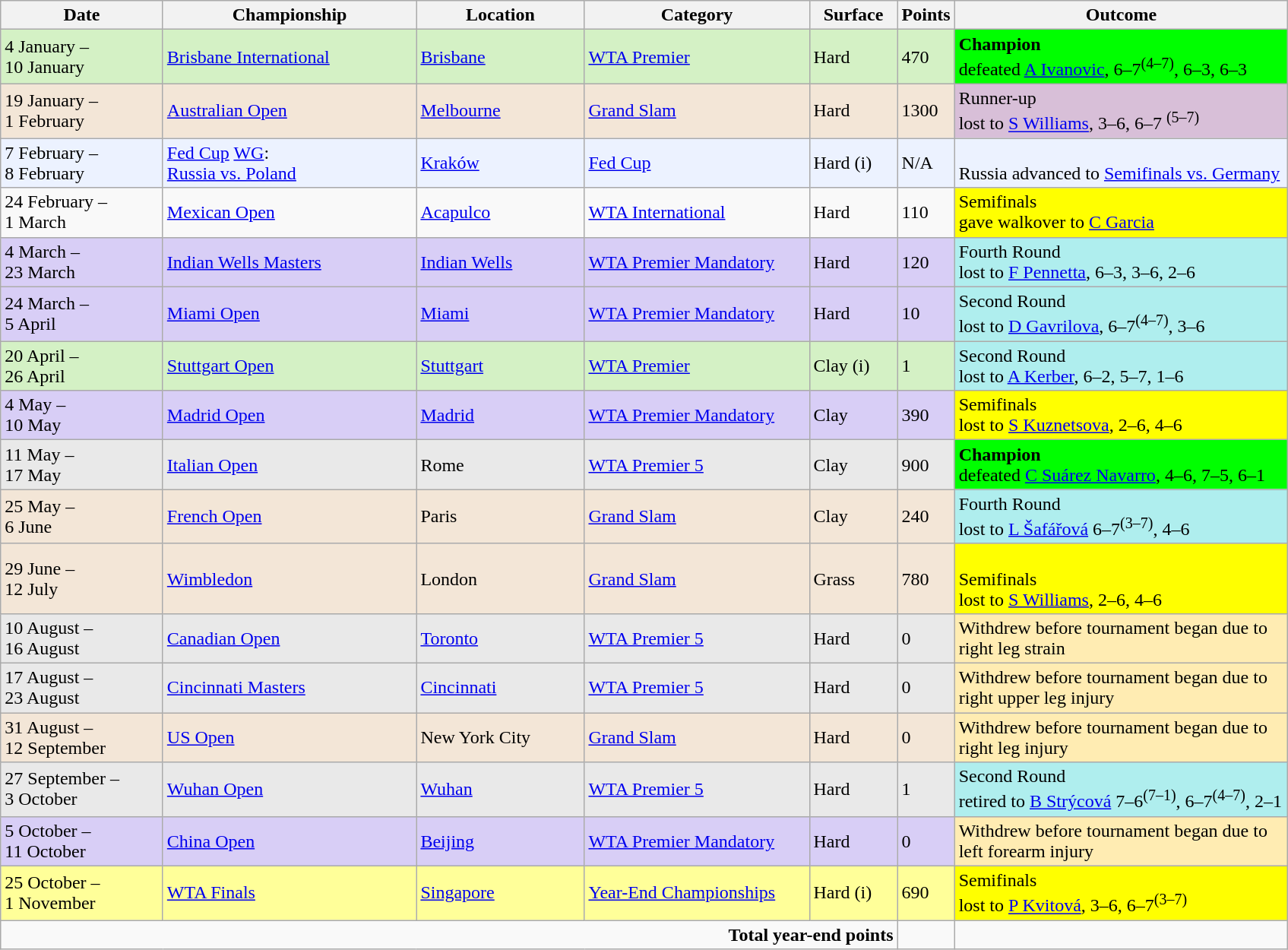<table class="wikitable">
<tr>
<th width=135>Date</th>
<th width=215>Championship</th>
<th width=140>Location</th>
<th width=190>Category</th>
<th width=70>Surface</th>
<th width=40>Points</th>
<th width=285>Outcome</th>
</tr>
<tr style="background:#d4f1c5;">
<td>4 January – <br>10 January</td>
<td><a href='#'>Brisbane International</a></td>
<td><a href='#'>Brisbane</a></td>
<td><a href='#'>WTA Premier</a></td>
<td>Hard</td>
<td>470</td>
<td style="background:lime;"><strong>Champion</strong> <br>defeated  <a href='#'>A Ivanovic</a>, 6–7<sup>(4–7)</sup>, 6–3, 6–3</td>
</tr>
<tr style="background:#f3e6d7;">
<td>19 January – <br>1 February</td>
<td><a href='#'>Australian Open</a></td>
<td><a href='#'>Melbourne</a></td>
<td><a href='#'>Grand Slam</a></td>
<td>Hard</td>
<td>1300</td>
<td style="background:thistle;">Runner-up<br>lost to  <a href='#'>S Williams</a>, 3–6, 6–7 <sup>(5–7)</sup></td>
</tr>
<tr style="background:#ecf2ff;">
<td>7 February – <br>8 February</td>
<td><a href='#'>Fed Cup</a> <a href='#'>WG</a>: <br><a href='#'>Russia vs. Poland</a></td>
<td><a href='#'>Kraków</a></td>
<td><a href='#'>Fed Cup</a></td>
<td>Hard (i)</td>
<td>N/A</td>
<td><br>Russia advanced to <a href='#'>Semifinals vs. Germany</a></td>
</tr>
<tr>
<td>24 February – <br>1 March</td>
<td><a href='#'>Mexican Open</a></td>
<td><a href='#'>Acapulco</a></td>
<td><a href='#'>WTA International</a></td>
<td>Hard</td>
<td>110</td>
<td style="background:yellow;">Semifinals <br>gave walkover to  <a href='#'>C Garcia</a></td>
</tr>
<tr style="background:#D8CEF6;">
<td>4 March – <br>23 March</td>
<td><a href='#'>Indian Wells Masters</a></td>
<td><a href='#'>Indian Wells</a></td>
<td><a href='#'>WTA Premier Mandatory</a></td>
<td>Hard</td>
<td>120</td>
<td style="background:#afeeee;">Fourth Round<br>lost to  <a href='#'>F Pennetta</a>, 6–3, 3–6, 2–6</td>
</tr>
<tr style="background:#D8CEF6;">
<td>24 March – <br>5 April</td>
<td><a href='#'>Miami Open</a></td>
<td><a href='#'>Miami</a></td>
<td><a href='#'>WTA Premier Mandatory</a></td>
<td>Hard</td>
<td>10</td>
<td style="background:#afeeee;">Second Round<br>lost to  <a href='#'>D Gavrilova</a>, 6–7<sup>(4–7)</sup>, 3–6</td>
</tr>
<tr style="background:#d4f1c5;">
<td>20 April – <br>26 April</td>
<td><a href='#'>Stuttgart Open</a></td>
<td><a href='#'>Stuttgart</a></td>
<td><a href='#'>WTA Premier</a></td>
<td>Clay (i)</td>
<td>1</td>
<td style="background:#afeeee;">Second Round<br>lost to  <a href='#'>A Kerber</a>, 6–2, 5–7, 1–6</td>
</tr>
<tr style="background:#D8CEF6;">
<td>4 May – <br>10 May</td>
<td><a href='#'>Madrid Open</a></td>
<td><a href='#'>Madrid</a></td>
<td><a href='#'>WTA Premier Mandatory</a></td>
<td>Clay</td>
<td>390</td>
<td style="background:yellow;">Semifinals <br> lost to  <a href='#'>S Kuznetsova</a>, 2–6, 4–6</td>
</tr>
<tr style="background:#e9e9e9;">
<td>11 May – <br>17 May</td>
<td><a href='#'>Italian Open</a></td>
<td>Rome</td>
<td><a href='#'>WTA Premier 5</a></td>
<td>Clay</td>
<td>900</td>
<td style="background:lime;"><strong>Champion</strong> <br>defeated  <a href='#'>C Suárez Navarro</a>, 4–6, 7–5, 6–1</td>
</tr>
<tr style="background:#f3e6d7;">
<td>25 May – <br>6 June</td>
<td><a href='#'>French Open</a></td>
<td>Paris</td>
<td><a href='#'>Grand Slam</a></td>
<td>Clay</td>
<td>240</td>
<td style="background:#afeeee;">Fourth Round<br>lost to  <a href='#'>L Šafářová</a> 6–7<sup>(3–7)</sup>, 4–6</td>
</tr>
<tr style="background:#f3e6d7;">
<td>29 June – <br>12 July</td>
<td><a href='#'>Wimbledon</a></td>
<td>London</td>
<td><a href='#'>Grand Slam</a></td>
<td>Grass</td>
<td>780</td>
<td style="background:yellow;"><br>Semifinals <br> lost to  <a href='#'>S Williams</a>, 2–6, 4–6</td>
</tr>
<tr style="background:#e9e9e9;">
<td>10 August – <br>16 August</td>
<td><a href='#'>Canadian Open</a></td>
<td> <a href='#'>Toronto</a></td>
<td><a href='#'>WTA Premier 5</a></td>
<td>Hard</td>
<td>0</td>
<td style="background:#ffecb2;">Withdrew before tournament began due to right leg strain</td>
</tr>
<tr style="background:#e9e9e9;">
<td>17 August – <br>23 August</td>
<td><a href='#'>Cincinnati Masters</a></td>
<td> <a href='#'>Cincinnati</a></td>
<td><a href='#'>WTA Premier 5</a></td>
<td>Hard</td>
<td>0</td>
<td style="background:#ffecb2;">Withdrew before tournament began due to right upper leg injury</td>
</tr>
<tr style="background:#F3E6D7;">
<td>31 August – <br>12 September</td>
<td><a href='#'>US Open</a></td>
<td> New York City</td>
<td><a href='#'>Grand Slam</a></td>
<td>Hard</td>
<td>0</td>
<td style="background:#ffecb2;">Withdrew before tournament began due to right leg injury</td>
</tr>
<tr style="background:#e9e9e9;">
<td>27 September – <br>3 October</td>
<td><a href='#'>Wuhan Open</a></td>
<td> <a href='#'>Wuhan</a></td>
<td><a href='#'>WTA Premier 5</a></td>
<td>Hard</td>
<td>1</td>
<td style="background:#afeeee;">Second Round <br>retired to  <a href='#'>B Strýcová</a> 7–6<sup>(7–1)</sup>, 6–7<sup>(4–7)</sup>, 2–1</td>
</tr>
<tr style="background:#D8CEF6;">
<td>5 October – <br>11 October</td>
<td><a href='#'>China Open</a></td>
<td><a href='#'>Beijing</a></td>
<td><a href='#'>WTA Premier Mandatory</a></td>
<td>Hard</td>
<td>0</td>
<td style="background:#ffecb2;">Withdrew before tournament began due to left forearm injury</td>
</tr>
<tr style="background:#FFFF99;">
<td>25 October – <br>1 November</td>
<td><a href='#'>WTA Finals</a></td>
<td> <a href='#'>Singapore</a></td>
<td><a href='#'>Year-End Championships</a></td>
<td>Hard (i)</td>
<td>690</td>
<td style="background:yellow;">Semifinals <br> lost to  <a href='#'>P Kvitová</a>, 3–6, 6–7<sup>(3–7)</sup></td>
</tr>
<tr>
<td colspan=5 align=right><strong>Total year-end points</strong></td>
<td></td>
<td></td>
</tr>
</table>
